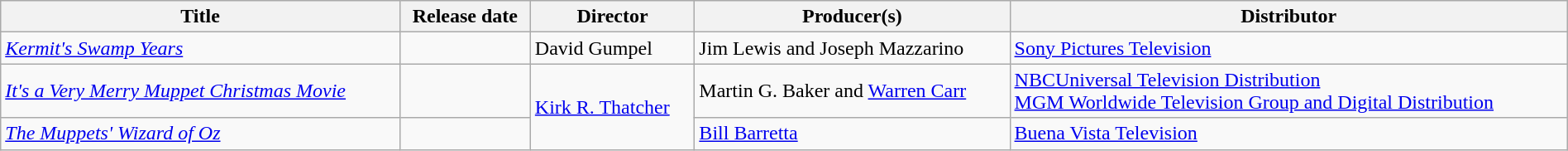<table class="wikitable plainrowheaders"  style="text-align:left; width:100%;">
<tr>
<th>Title</th>
<th>Release date</th>
<th>Director</th>
<th>Producer(s)</th>
<th>Distributor</th>
</tr>
<tr>
<td><em><a href='#'>Kermit's Swamp Years</a></em></td>
<td></td>
<td>David Gumpel</td>
<td>Jim Lewis and Joseph Mazzarino</td>
<td><a href='#'>Sony Pictures Television</a></td>
</tr>
<tr>
<td><em><a href='#'>It's a Very Merry Muppet Christmas Movie</a></em></td>
<td></td>
<td rowspan="2"><a href='#'>Kirk R. Thatcher</a></td>
<td>Martin G. Baker and <a href='#'>Warren Carr</a></td>
<td><a href='#'>NBCUniversal Television Distribution</a><br><a href='#'>MGM Worldwide Television Group and Digital Distribution</a></td>
</tr>
<tr>
<td><em><a href='#'>The Muppets' Wizard of Oz</a></em></td>
<td></td>
<td><a href='#'>Bill Barretta</a></td>
<td><a href='#'>Buena Vista Television</a></td>
</tr>
</table>
